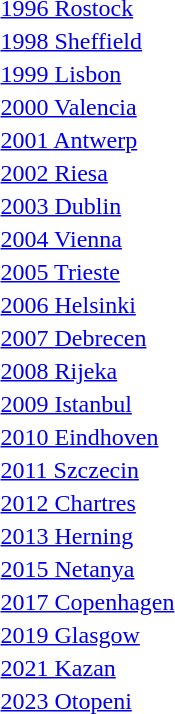<table>
<tr>
<td><a href='#'>1996 Rostock</a></td>
<td></td>
<td></td>
<td></td>
</tr>
<tr>
<td><a href='#'>1998 Sheffield</a></td>
<td></td>
<td></td>
<td></td>
</tr>
<tr>
<td><a href='#'>1999 Lisbon</a></td>
<td></td>
<td></td>
<td></td>
</tr>
<tr>
<td><a href='#'>2000 Valencia</a></td>
<td></td>
<td></td>
<td></td>
</tr>
<tr>
<td><a href='#'>2001 Antwerp</a></td>
<td></td>
<td></td>
<td></td>
</tr>
<tr>
<td><a href='#'>2002 Riesa</a></td>
<td></td>
<td></td>
<td></td>
</tr>
<tr>
<td><a href='#'>2003 Dublin</a></td>
<td></td>
<td></td>
<td></td>
</tr>
<tr>
<td><a href='#'>2004 Vienna</a></td>
<td></td>
<td></td>
<td></td>
</tr>
<tr>
<td><a href='#'>2005 Trieste</a></td>
<td></td>
<td></td>
<td></td>
</tr>
<tr>
<td><a href='#'>2006 Helsinki</a></td>
<td></td>
<td></td>
<td></td>
</tr>
<tr>
<td><a href='#'>2007 Debrecen</a></td>
<td></td>
<td></td>
<td></td>
</tr>
<tr>
<td><a href='#'>2008 Rijeka</a></td>
<td></td>
<td></td>
<td></td>
</tr>
<tr>
<td><a href='#'>2009 Istanbul</a></td>
<td></td>
<td></td>
<td></td>
</tr>
<tr>
<td><a href='#'>2010 Eindhoven</a></td>
<td></td>
<td></td>
<td></td>
</tr>
<tr>
<td><a href='#'>2011 Szczecin</a></td>
<td></td>
<td></td>
<td></td>
</tr>
<tr>
<td><a href='#'>2012 Chartres</a></td>
<td></td>
<td></td>
<td></td>
</tr>
<tr>
<td><a href='#'>2013 Herning</a></td>
<td></td>
<td></td>
<td></td>
</tr>
<tr>
<td><a href='#'>2015 Netanya</a></td>
<td></td>
<td></td>
<td></td>
</tr>
<tr>
<td><a href='#'>2017 Copenhagen</a></td>
<td></td>
<td></td>
<td></td>
</tr>
<tr>
<td><a href='#'>2019 Glasgow</a></td>
<td></td>
<td></td>
<td></td>
</tr>
<tr>
<td><a href='#'>2021 Kazan</a></td>
<td></td>
<td></td>
<td></td>
</tr>
<tr>
<td><a href='#'>2023 Otopeni</a></td>
<td></td>
<td></td>
<td></td>
</tr>
</table>
